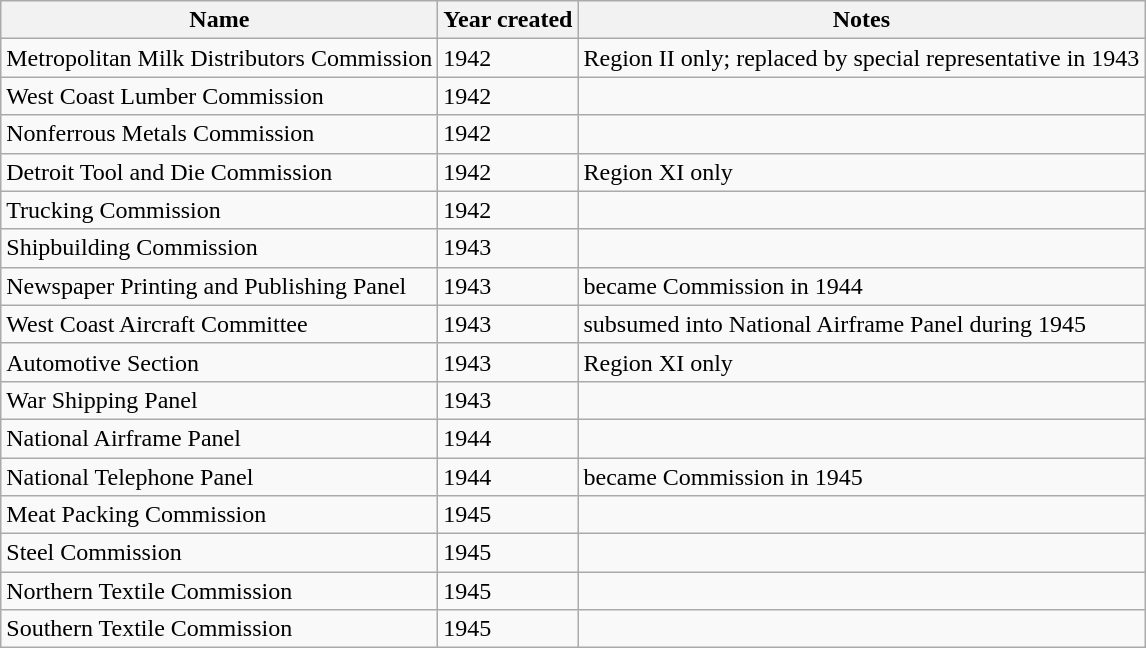<table class="wikitable">
<tr>
<th>Name</th>
<th>Year created</th>
<th>Notes</th>
</tr>
<tr>
<td>Metropolitan Milk Distributors Commission</td>
<td>1942</td>
<td>Region II only; replaced by special representative in 1943</td>
</tr>
<tr>
<td>West Coast Lumber Commission</td>
<td>1942</td>
<td></td>
</tr>
<tr>
<td>Nonferrous Metals Commission</td>
<td>1942</td>
<td></td>
</tr>
<tr>
<td>Detroit Tool and Die Commission</td>
<td>1942</td>
<td>Region XI only</td>
</tr>
<tr>
<td>Trucking Commission</td>
<td>1942</td>
<td></td>
</tr>
<tr>
<td>Shipbuilding Commission</td>
<td>1943</td>
<td></td>
</tr>
<tr>
<td>Newspaper Printing and Publishing Panel</td>
<td>1943</td>
<td>became Commission in 1944</td>
</tr>
<tr>
<td>West Coast Aircraft Committee</td>
<td>1943</td>
<td>subsumed into National Airframe Panel during 1945</td>
</tr>
<tr>
<td>Automotive Section</td>
<td>1943</td>
<td>Region XI only</td>
</tr>
<tr>
<td>War Shipping Panel</td>
<td>1943</td>
<td></td>
</tr>
<tr>
<td>National Airframe Panel</td>
<td>1944</td>
<td></td>
</tr>
<tr>
<td>National Telephone Panel</td>
<td>1944</td>
<td>became Commission in 1945</td>
</tr>
<tr>
<td>Meat Packing Commission</td>
<td>1945</td>
<td></td>
</tr>
<tr>
<td>Steel Commission</td>
<td>1945</td>
<td></td>
</tr>
<tr>
<td>Northern Textile Commission</td>
<td>1945</td>
<td></td>
</tr>
<tr>
<td>Southern Textile Commission</td>
<td>1945</td>
<td></td>
</tr>
</table>
